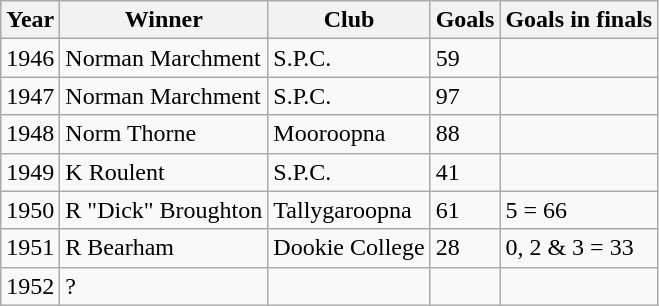<table class="wikitable sortable">
<tr>
<th>Year</th>
<th>Winner</th>
<th>Club</th>
<th>Goals</th>
<th>Goals in finals</th>
</tr>
<tr>
<td>1946</td>
<td>Norman Marchment</td>
<td>S.P.C.</td>
<td>59</td>
<td></td>
</tr>
<tr>
<td>1947</td>
<td>Norman Marchment</td>
<td>S.P.C.</td>
<td>97</td>
<td></td>
</tr>
<tr>
<td>1948</td>
<td>Norm     Thorne</td>
<td>Mooroopna</td>
<td>88</td>
<td></td>
</tr>
<tr>
<td>1949</td>
<td>K Roulent</td>
<td>S.P.C.</td>
<td>41</td>
<td></td>
</tr>
<tr>
<td>1950</td>
<td>R "Dick" Broughton</td>
<td>Tallygaroopna</td>
<td>61</td>
<td>5 = 66  </td>
</tr>
<tr>
<td>1951</td>
<td>R Bearham</td>
<td>Dookie College</td>
<td>28</td>
<td>0, 2 & 3 = 33 </td>
</tr>
<tr>
<td>1952</td>
<td>?</td>
<td></td>
<td></td>
<td></td>
</tr>
</table>
